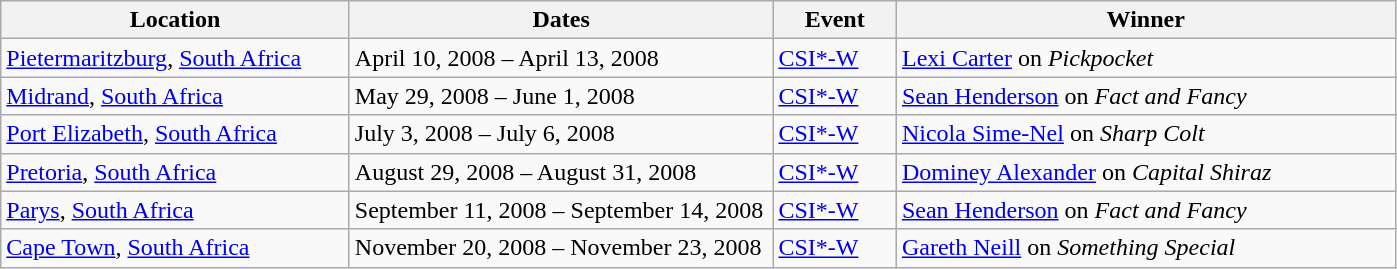<table class="wikitable">
<tr>
<th width=225>Location</th>
<th width=275>Dates</th>
<th width=75>Event</th>
<th width=325>Winner</th>
</tr>
<tr>
<td> <a href='#'>Pietermaritzburg</a>, <a href='#'>South Africa</a></td>
<td>April 10, 2008 – April 13, 2008</td>
<td><a href='#'>CSI*-W</a></td>
<td> <a href='#'>Lexi Carter</a> on <em>Pickpocket</em></td>
</tr>
<tr>
<td> <a href='#'>Midrand</a>, <a href='#'>South Africa</a></td>
<td>May 29, 2008 – June 1, 2008</td>
<td><a href='#'>CSI*-W</a></td>
<td> <a href='#'>Sean Henderson</a> on <em>Fact and Fancy</em></td>
</tr>
<tr>
<td> <a href='#'>Port Elizabeth</a>, <a href='#'>South Africa</a></td>
<td>July 3, 2008 – July 6, 2008</td>
<td><a href='#'>CSI*-W</a></td>
<td> <a href='#'>Nicola Sime-Nel</a> on <em>Sharp Colt</em></td>
</tr>
<tr>
<td> <a href='#'>Pretoria</a>, <a href='#'>South Africa</a></td>
<td>August 29, 2008 – August 31, 2008</td>
<td><a href='#'>CSI*-W</a></td>
<td> <a href='#'>Dominey Alexander</a> on <em>Capital Shiraz</em></td>
</tr>
<tr>
<td> <a href='#'>Parys</a>, <a href='#'>South Africa</a></td>
<td>September 11, 2008 – September 14, 2008</td>
<td><a href='#'>CSI*-W</a></td>
<td> <a href='#'>Sean Henderson</a> on <em>Fact and Fancy</em></td>
</tr>
<tr>
<td> <a href='#'>Cape Town</a>, <a href='#'>South Africa</a></td>
<td>November 20, 2008 – November 23, 2008</td>
<td><a href='#'>CSI*-W</a></td>
<td> <a href='#'>Gareth Neill</a> on <em>Something Special</em></td>
</tr>
</table>
